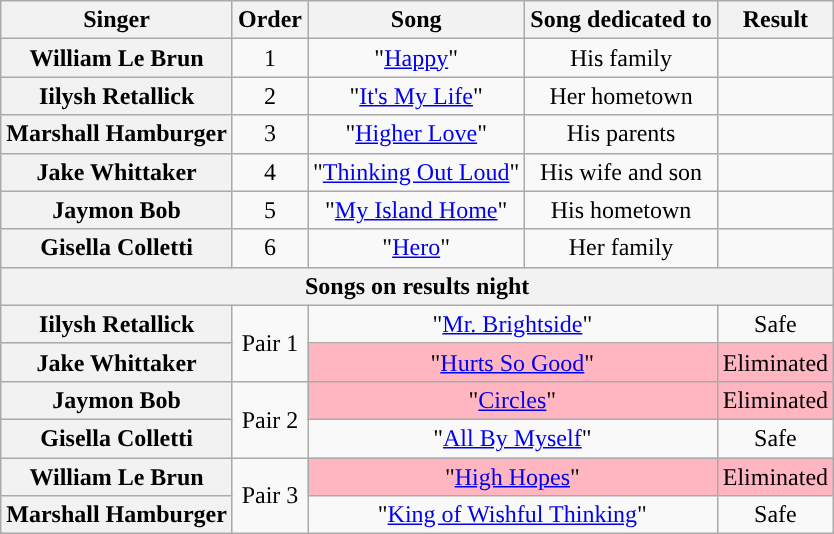<table class="wikitable plainrowheaders" style="text-align:center;">
<tr>
<th scope="col">Singer</th>
<th scope="col">Order</th>
<th scope="col">Song</th>
<th scope="col">Song dedicated to</th>
<th scope="col">Result</th>
</tr>
<tr>
<th>William Le Brun</th>
<td>1</td>
<td>"<a href='#'>Happy</a>"</td>
<td>His family</td>
<td></td>
</tr>
<tr>
<th>Iilysh Retallick</th>
<td>2</td>
<td>"<a href='#'>It's My Life</a>"</td>
<td>Her hometown</td>
<td></td>
</tr>
<tr>
<th>Marshall Hamburger</th>
<td>3</td>
<td>"<a href='#'>Higher Love</a>"</td>
<td>His parents</td>
<td></td>
</tr>
<tr>
<th>Jake Whittaker</th>
<td>4</td>
<td>"<a href='#'>Thinking Out Loud</a>"</td>
<td>His wife and son</td>
<td></td>
</tr>
<tr>
<th>Jaymon Bob</th>
<td>5</td>
<td>"<a href='#'>My Island Home</a>"</td>
<td>His hometown</td>
<td></td>
</tr>
<tr>
<th>Gisella Colletti</th>
<td>6</td>
<td>"<a href='#'>Hero</a>"</td>
<td>Her family</td>
<td></td>
</tr>
<tr>
<th colspan="5">Songs on results night</th>
</tr>
<tr>
<th>Iilysh Retallick</th>
<td rowspan=2>Pair 1</td>
<td colspan=2>"<a href='#'>Mr. Brightside</a>"</td>
<td>Safe</td>
</tr>
<tr style="background:lightpink">
<th>Jake Whittaker</th>
<td colspan=2>"<a href='#'>Hurts So Good</a>"</td>
<td>Eliminated</td>
</tr>
<tr>
<th>Jaymon Bob</th>
<td rowspan=2>Pair 2</td>
<td style="background-color:lightpink" colspan=2>"<a href='#'>Circles</a>"</td>
<td style="background-color:lightpink">Eliminated</td>
</tr>
<tr>
<th>Gisella Colletti</th>
<td colspan=2>"<a href='#'>All By Myself</a>"</td>
<td>Safe</td>
</tr>
<tr>
<th>William Le Brun</th>
<td rowspan=2>Pair 3</td>
<td style="background-color:lightpink" colspan=2>"<a href='#'>High Hopes</a>"</td>
<td style="background-color:lightpink">Eliminated</td>
</tr>
<tr>
<th>Marshall Hamburger</th>
<td colspan=2>"<a href='#'>King of Wishful Thinking</a>"</td>
<td>Safe</td>
</tr>
</table>
